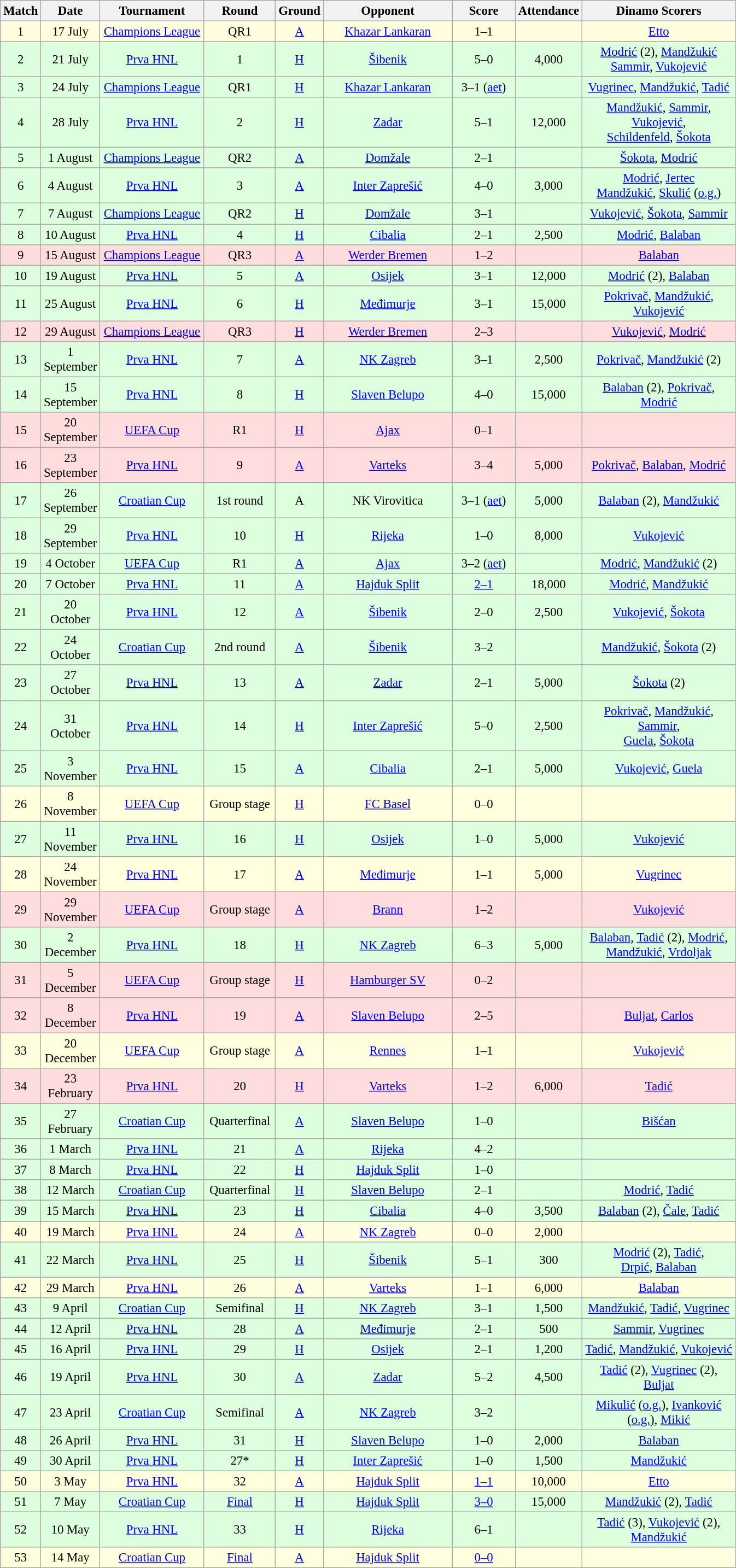<table class="wikitable sortable" style="text-align: center; font-size:95%;">
<tr>
<th width="20">Match</th>
<th width="60">Date<br></th>
<th width="120">Tournament<br></th>
<th width="80">Round<br></th>
<th width="20">Ground<br></th>
<th width="150">Opponent<br></th>
<th width="70">Score<br></th>
<th width="40">Attendance<br></th>
<th width="180">Dinamo Scorers</th>
</tr>
<tr bgcolor="#ffffdd">
<td>1</td>
<td>17 July</td>
<td><a href='#'>Champions League</a></td>
<td>QR1</td>
<td><a href='#'>A</a> </td>
<td><a href='#'>Khazar Lankaran</a> </td>
<td>1–1</td>
<td></td>
<td><a href='#'>Etto</a></td>
</tr>
<tr bgcolor="#ddffdd">
<td>2</td>
<td>21 July</td>
<td><a href='#'>Prva HNL</a></td>
<td>1</td>
<td><a href='#'>H</a></td>
<td><a href='#'>Šibenik</a></td>
<td>5–0</td>
<td>4,000</td>
<td><a href='#'>Modrić</a> (2), <a href='#'>Mandžukić</a><br><a href='#'>Sammir</a>, <a href='#'>Vukojević</a></td>
</tr>
<tr bgcolor="#ddffdd">
<td>3</td>
<td>24 July</td>
<td><a href='#'>Champions League</a></td>
<td>QR1</td>
<td><a href='#'>H</a></td>
<td><a href='#'>Khazar Lankaran</a> </td>
<td>3–1 (<a href='#'>aet</a>)</td>
<td></td>
<td><a href='#'>Vugrinec</a>, <a href='#'>Mandžukić</a>, <a href='#'>Tadić</a></td>
</tr>
<tr bgcolor="#ddffdd">
<td>4</td>
<td>28 July</td>
<td><a href='#'>Prva HNL</a></td>
<td>2</td>
<td><a href='#'>H</a></td>
<td><a href='#'>Zadar</a></td>
<td>5–1</td>
<td>12,000</td>
<td><a href='#'>Mandžukić</a>, <a href='#'>Sammir</a>, <a href='#'>Vukojević</a>,<br><a href='#'>Schildenfeld</a>, <a href='#'>Šokota</a></td>
</tr>
<tr bgcolor="#ddffdd">
<td>5</td>
<td>1 August</td>
<td><a href='#'>Champions League</a></td>
<td>QR2</td>
<td><a href='#'>A</a> </td>
<td><a href='#'>Domžale</a> </td>
<td>2–1</td>
<td></td>
<td><a href='#'>Šokota</a>, <a href='#'>Modrić</a></td>
</tr>
<tr bgcolor="#ddffdd">
<td>6</td>
<td>4 August</td>
<td><a href='#'>Prva HNL</a></td>
<td>3</td>
<td><a href='#'>A</a></td>
<td><a href='#'>Inter Zaprešić</a></td>
<td>4–0</td>
<td>3,000</td>
<td><a href='#'>Modrić</a>, <a href='#'>Jertec</a><br><a href='#'>Mandžukić</a>, <a href='#'>Skulić</a> (<a href='#'>o.g.</a>)</td>
</tr>
<tr bgcolor="#ddffdd">
<td>7</td>
<td>7 August</td>
<td><a href='#'>Champions League</a></td>
<td>QR2</td>
<td><a href='#'>H</a></td>
<td><a href='#'>Domžale</a> </td>
<td>3–1</td>
<td></td>
<td><a href='#'>Vukojević</a>, <a href='#'>Šokota</a>, <a href='#'>Sammir</a></td>
</tr>
<tr bgcolor="#ddffdd">
<td>8</td>
<td>10 August</td>
<td><a href='#'>Prva HNL</a></td>
<td>4</td>
<td><a href='#'>H</a></td>
<td><a href='#'>Cibalia</a></td>
<td>2–1</td>
<td>2,500</td>
<td><a href='#'>Modrić</a>, <a href='#'>Balaban</a></td>
</tr>
<tr bgcolor="#ffdddd">
<td>9</td>
<td>15 August</td>
<td><a href='#'>Champions League</a></td>
<td>QR3</td>
<td><a href='#'>A</a> </td>
<td><a href='#'>Werder Bremen</a> </td>
<td>1–2</td>
<td></td>
<td><a href='#'>Balaban</a></td>
</tr>
<tr bgcolor="#ddffdd">
<td>10</td>
<td>19 August</td>
<td><a href='#'>Prva HNL</a></td>
<td>5</td>
<td><a href='#'>A</a></td>
<td><a href='#'>Osijek</a></td>
<td>3–1</td>
<td>12,000</td>
<td><a href='#'>Modrić</a> (2), <a href='#'>Balaban</a></td>
</tr>
<tr bgcolor="#ddffdd">
<td>11</td>
<td>25 August</td>
<td><a href='#'>Prva HNL</a></td>
<td>6</td>
<td><a href='#'>H</a></td>
<td><a href='#'>Međimurje</a></td>
<td>3–1</td>
<td>15,000</td>
<td><a href='#'>Pokrivač</a>, <a href='#'>Mandžukić</a>, <a href='#'>Vukojević</a></td>
</tr>
<tr bgcolor="#ffdddd">
<td>12</td>
<td>29 August</td>
<td><a href='#'>Champions League</a></td>
<td>QR3</td>
<td><a href='#'>H</a></td>
<td><a href='#'>Werder Bremen</a> </td>
<td>2–3</td>
<td></td>
<td><a href='#'>Vukojević</a>, <a href='#'>Modrić</a></td>
</tr>
<tr bgcolor="#ddffdd">
<td>13</td>
<td>1 September</td>
<td><a href='#'>Prva HNL</a></td>
<td>7</td>
<td><a href='#'>A</a></td>
<td><a href='#'>NK Zagreb</a></td>
<td>3–1</td>
<td>2,500</td>
<td><a href='#'>Pokrivač</a>, <a href='#'>Mandžukić</a> (2)</td>
</tr>
<tr bgcolor="#ddffdd">
<td>14</td>
<td>15 September</td>
<td><a href='#'>Prva HNL</a></td>
<td>8</td>
<td><a href='#'>H</a></td>
<td><a href='#'>Slaven Belupo</a></td>
<td>4–0</td>
<td>15,000</td>
<td><a href='#'>Balaban</a> (2), <a href='#'>Pokrivač</a>, <a href='#'>Modrić</a></td>
</tr>
<tr bgcolor="#ffdddd">
<td>15</td>
<td>20 September</td>
<td><a href='#'>UEFA Cup</a></td>
<td>R1</td>
<td><a href='#'>H</a></td>
<td><a href='#'>Ajax</a> </td>
<td>0–1</td>
<td></td>
<td></td>
</tr>
<tr bgcolor="#ffdddd">
<td>16</td>
<td>23 September</td>
<td><a href='#'>Prva HNL</a></td>
<td>9</td>
<td><a href='#'>A</a></td>
<td><a href='#'>Varteks</a></td>
<td>3–4</td>
<td>5,000</td>
<td><a href='#'>Pokrivač</a>, <a href='#'>Balaban</a>, <a href='#'>Modrić</a></td>
</tr>
<tr bgcolor="#ddffdd">
<td>17</td>
<td>26 September</td>
<td><a href='#'>Croatian Cup</a></td>
<td>1st round</td>
<td>A</td>
<td>NK Virovitica</td>
<td>3–1 (<a href='#'>aet</a>)</td>
<td>5,000</td>
<td><a href='#'>Balaban</a> (2), <a href='#'>Mandžukić</a></td>
</tr>
<tr bgcolor="#ddffdd">
<td>18</td>
<td>29 September</td>
<td><a href='#'>Prva HNL</a></td>
<td>10</td>
<td><a href='#'>H</a></td>
<td><a href='#'>Rijeka</a></td>
<td>1–0</td>
<td>8,000</td>
<td><a href='#'>Vukojević</a></td>
</tr>
<tr bgcolor="#ddffdd">
<td>19</td>
<td>4 October</td>
<td><a href='#'>UEFA Cup</a></td>
<td>R1</td>
<td><a href='#'>A</a> </td>
<td><a href='#'>Ajax</a> </td>
<td>3–2 (<a href='#'>aet</a>)</td>
<td></td>
<td><a href='#'>Modrić</a>, <a href='#'>Mandžukić</a> (2)</td>
</tr>
<tr bgcolor="#ddffdd">
<td>20</td>
<td>7 October</td>
<td><a href='#'>Prva HNL</a></td>
<td>11</td>
<td><a href='#'>A</a></td>
<td><a href='#'>Hajduk Split</a></td>
<td><a href='#'>2–1</a></td>
<td>18,000</td>
<td><a href='#'>Modrić</a>, <a href='#'>Mandžukić</a></td>
</tr>
<tr bgcolor="#ddffdd">
<td>21</td>
<td>20 October</td>
<td><a href='#'>Prva HNL</a></td>
<td>12</td>
<td><a href='#'>A</a></td>
<td><a href='#'>Šibenik</a></td>
<td>2–0</td>
<td>2,500</td>
<td><a href='#'>Vukojević</a>, <a href='#'>Šokota</a></td>
</tr>
<tr bgcolor="#ddffdd">
<td>22</td>
<td>24 October</td>
<td><a href='#'>Croatian Cup</a></td>
<td>2nd round</td>
<td><a href='#'>A</a></td>
<td><a href='#'>Šibenik</a></td>
<td>3–2</td>
<td></td>
<td><a href='#'>Mandžukić</a>, <a href='#'>Šokota</a> (2)</td>
</tr>
<tr bgcolor="#ddffdd">
<td>23</td>
<td>27 October</td>
<td><a href='#'>Prva HNL</a></td>
<td>13</td>
<td><a href='#'>A</a></td>
<td><a href='#'>Zadar</a></td>
<td>2–1</td>
<td>5,000</td>
<td><a href='#'>Šokota</a> (2)</td>
</tr>
<tr bgcolor="#ddffdd">
<td>24</td>
<td>31 October</td>
<td><a href='#'>Prva HNL</a></td>
<td>14</td>
<td><a href='#'>H</a></td>
<td><a href='#'>Inter Zaprešić</a></td>
<td>5–0</td>
<td>2,500</td>
<td><a href='#'>Pokrivač</a>, <a href='#'>Mandžukić</a>, <a href='#'>Sammir</a>,<br><a href='#'>Guela</a>, <a href='#'>Šokota</a></td>
</tr>
<tr bgcolor="#ddffdd">
<td>25</td>
<td>3 November</td>
<td><a href='#'>Prva HNL</a></td>
<td>15</td>
<td><a href='#'>A</a></td>
<td><a href='#'>Cibalia</a></td>
<td>2–1</td>
<td>5,000</td>
<td><a href='#'>Vukojević</a>, <a href='#'>Guela</a></td>
</tr>
<tr bgcolor="#ffffdd">
<td>26</td>
<td>8 November</td>
<td><a href='#'>UEFA Cup</a></td>
<td>Group stage</td>
<td><a href='#'>H</a></td>
<td><a href='#'>FC Basel</a> </td>
<td>0–0</td>
<td></td>
<td></td>
</tr>
<tr bgcolor="#ddffdd">
<td>27</td>
<td>11 November</td>
<td><a href='#'>Prva HNL</a></td>
<td>16</td>
<td><a href='#'>H</a></td>
<td><a href='#'>Osijek</a></td>
<td>1–0</td>
<td>5,000</td>
<td><a href='#'>Vukojević</a></td>
</tr>
<tr bgcolor="#ffffdd">
<td>28</td>
<td>24 November</td>
<td><a href='#'>Prva HNL</a></td>
<td>17</td>
<td><a href='#'>A</a></td>
<td><a href='#'>Međimurje</a></td>
<td>1–1</td>
<td>5,000</td>
<td><a href='#'>Vugrinec</a></td>
</tr>
<tr bgcolor="#ffdddd">
<td>29</td>
<td>29 November</td>
<td><a href='#'>UEFA Cup</a></td>
<td>Group stage</td>
<td><a href='#'>A</a> </td>
<td><a href='#'>Brann</a> </td>
<td>1–2</td>
<td></td>
<td><a href='#'>Vukojević</a></td>
</tr>
<tr bgcolor="#ddffdd">
<td>30</td>
<td>2 December</td>
<td><a href='#'>Prva HNL</a></td>
<td>18</td>
<td><a href='#'>H</a></td>
<td><a href='#'>NK Zagreb</a></td>
<td>6–3</td>
<td>5,000</td>
<td><a href='#'>Balaban</a>, <a href='#'>Tadić</a> (2), <a href='#'>Modrić</a>,<br><a href='#'>Mandžukić</a>, <a href='#'>Vrdoljak</a></td>
</tr>
<tr bgcolor="#ffdddd">
<td>31</td>
<td>5 December</td>
<td><a href='#'>UEFA Cup</a></td>
<td>Group stage</td>
<td><a href='#'>H</a></td>
<td><a href='#'>Hamburger SV</a> </td>
<td>0–2</td>
<td></td>
<td></td>
</tr>
<tr bgcolor="#ffdddd">
<td>32</td>
<td>8 December</td>
<td><a href='#'>Prva HNL</a></td>
<td>19</td>
<td><a href='#'>A</a></td>
<td><a href='#'>Slaven Belupo</a></td>
<td>2–5</td>
<td></td>
<td><a href='#'>Buljat</a>, <a href='#'>Carlos</a></td>
</tr>
<tr bgcolor="#ffffdd">
<td>33</td>
<td>20 December</td>
<td><a href='#'>UEFA Cup</a></td>
<td>Group stage</td>
<td><a href='#'>A</a> </td>
<td><a href='#'>Rennes</a> </td>
<td>1–1</td>
<td></td>
<td><a href='#'>Vukojević</a></td>
</tr>
<tr bgcolor="#ffdddd">
<td>34</td>
<td>23 February</td>
<td><a href='#'>Prva HNL</a></td>
<td>20</td>
<td><a href='#'>H</a></td>
<td><a href='#'>Varteks</a></td>
<td>1–2</td>
<td>6,000</td>
<td><a href='#'>Tadić</a></td>
</tr>
<tr bgcolor="#ddffdd">
<td>35</td>
<td>27 February</td>
<td><a href='#'>Croatian Cup</a></td>
<td>Quarterfinal</td>
<td><a href='#'>A</a></td>
<td><a href='#'>Slaven Belupo</a></td>
<td>1–0</td>
<td></td>
<td><a href='#'>Bišćan</a></td>
</tr>
<tr bgcolor="#ddffdd">
<td>36</td>
<td>1 March</td>
<td><a href='#'>Prva HNL</a></td>
<td>21</td>
<td><a href='#'>A</a></td>
<td><a href='#'>Rijeka</a></td>
<td>4–2</td>
<td></td>
<td></td>
</tr>
<tr bgcolor="#ddffdd">
<td>37</td>
<td>8 March</td>
<td><a href='#'>Prva HNL</a></td>
<td>22</td>
<td><a href='#'>H</a></td>
<td><a href='#'>Hajduk Split</a></td>
<td>1–0</td>
<td></td>
<td></td>
</tr>
<tr bgcolor="#ddffdd">
<td>38</td>
<td>12 March</td>
<td><a href='#'>Croatian Cup</a></td>
<td>Quarterfinal</td>
<td><a href='#'>H</a></td>
<td><a href='#'>Slaven Belupo</a></td>
<td>2–1</td>
<td></td>
<td><a href='#'>Modrić</a>, <a href='#'>Tadić</a></td>
</tr>
<tr bgcolor="#ddffdd">
<td>39</td>
<td>15 March</td>
<td><a href='#'>Prva HNL</a></td>
<td>23</td>
<td><a href='#'>H</a></td>
<td><a href='#'>Cibalia</a></td>
<td>4–0</td>
<td>3,500</td>
<td><a href='#'>Balaban</a> (2), <a href='#'>Čale</a>, <a href='#'>Tadić</a></td>
</tr>
<tr bgcolor="#ffffdd">
<td>40</td>
<td>19 March</td>
<td><a href='#'>Prva HNL</a></td>
<td>24</td>
<td><a href='#'>A</a></td>
<td><a href='#'>NK Zagreb</a></td>
<td>0–0</td>
<td>2,000</td>
<td></td>
</tr>
<tr bgcolor="#ddffdd">
<td>41</td>
<td>22 March</td>
<td><a href='#'>Prva HNL</a></td>
<td>25</td>
<td><a href='#'>H</a></td>
<td><a href='#'>Šibenik</a></td>
<td>5–1</td>
<td>300</td>
<td><a href='#'>Modrić</a> (2), <a href='#'>Tadić</a>,<br><a href='#'>Drpić</a>, <a href='#'>Balaban</a></td>
</tr>
<tr bgcolor="#ffffdd">
<td>42</td>
<td>29 March</td>
<td><a href='#'>Prva HNL</a></td>
<td>26</td>
<td><a href='#'>A</a></td>
<td><a href='#'>Varteks</a></td>
<td>1–1</td>
<td>6,000</td>
<td><a href='#'>Balaban</a></td>
</tr>
<tr bgcolor="#ddffdd">
<td>43</td>
<td>9 April</td>
<td><a href='#'>Croatian Cup</a></td>
<td>Semifinal</td>
<td><a href='#'>H</a></td>
<td><a href='#'>NK Zagreb</a></td>
<td>3–1</td>
<td>1,500</td>
<td><a href='#'>Mandžukić</a>, <a href='#'>Tadić</a>, <a href='#'>Vugrinec</a></td>
</tr>
<tr bgcolor="#ddffdd">
<td>44</td>
<td>12 April</td>
<td><a href='#'>Prva HNL</a></td>
<td>28</td>
<td><a href='#'>A</a></td>
<td><a href='#'>Međimurje</a></td>
<td>2–1</td>
<td>500</td>
<td><a href='#'>Sammir</a>, <a href='#'>Vugrinec</a></td>
</tr>
<tr bgcolor="#ddffdd">
<td>45</td>
<td>16 April</td>
<td><a href='#'>Prva HNL</a></td>
<td>29</td>
<td><a href='#'>H</a></td>
<td><a href='#'>Osijek</a></td>
<td>2–1</td>
<td>1,200</td>
<td><a href='#'>Tadić</a>, <a href='#'>Mandžukić</a>, <a href='#'>Vukojević</a></td>
</tr>
<tr bgcolor="#ddffdd">
<td>46</td>
<td>19 April</td>
<td><a href='#'>Prva HNL</a></td>
<td>30</td>
<td><a href='#'>A</a></td>
<td><a href='#'>Zadar</a></td>
<td>5–2</td>
<td>4,500</td>
<td><a href='#'>Tadić</a> (2), <a href='#'>Vugrinec</a> (2), <a href='#'>Buljat</a></td>
</tr>
<tr bgcolor="#ddffdd">
<td>47</td>
<td>23 April</td>
<td><a href='#'>Croatian Cup</a></td>
<td>Semifinal</td>
<td><a href='#'>A</a></td>
<td><a href='#'>NK Zagreb</a></td>
<td>3–2</td>
<td></td>
<td><a href='#'>Mikulić</a> (<a href='#'>o.g.</a>), <a href='#'>Ivanković</a> (<a href='#'>o.g.</a>), <a href='#'>Mikić</a></td>
</tr>
<tr bgcolor="#ddffdd">
<td>48</td>
<td>26 April</td>
<td><a href='#'>Prva HNL</a></td>
<td>31</td>
<td><a href='#'>H</a></td>
<td><a href='#'>Slaven Belupo</a></td>
<td>1–0</td>
<td>2,000</td>
<td><a href='#'>Balaban</a></td>
</tr>
<tr bgcolor="#ddffdd">
<td>49</td>
<td>30 April</td>
<td><a href='#'>Prva HNL</a></td>
<td>27*</td>
<td><a href='#'>H</a></td>
<td><a href='#'>Inter Zaprešić</a></td>
<td>1–0</td>
<td>1,500</td>
<td><a href='#'>Mandžukić</a></td>
</tr>
<tr bgcolor="#ffffdd">
<td>50</td>
<td>3 May</td>
<td><a href='#'>Prva HNL</a></td>
<td>32</td>
<td><a href='#'>A</a></td>
<td><a href='#'>Hajduk Split</a></td>
<td><a href='#'>1–1</a></td>
<td>10,000</td>
<td><a href='#'>Etto</a></td>
</tr>
<tr bgcolor="#ddffdd">
<td>51</td>
<td>7 May</td>
<td><a href='#'>Croatian Cup</a></td>
<td><a href='#'>Final</a></td>
<td><a href='#'>H</a></td>
<td><a href='#'>Hajduk Split</a></td>
<td><a href='#'>3–0</a></td>
<td>15,000</td>
<td><a href='#'>Mandžukić</a> (2), <a href='#'>Tadić</a></td>
</tr>
<tr bgcolor="#ddffdd">
<td>52</td>
<td>10 May</td>
<td><a href='#'>Prva HNL</a></td>
<td>33</td>
<td><a href='#'>H</a></td>
<td><a href='#'>Rijeka</a></td>
<td>6–1</td>
<td></td>
<td><a href='#'>Tadić</a> (3), <a href='#'>Vukojević</a> (2), <a href='#'>Mandžukić</a></td>
</tr>
<tr bgcolor="#ffffdd">
<td>53</td>
<td>14 May</td>
<td><a href='#'>Croatian Cup</a></td>
<td><a href='#'>Final</a></td>
<td><a href='#'>A</a></td>
<td><a href='#'>Hajduk Split</a></td>
<td><a href='#'>0–0</a></td>
<td></td>
<td></td>
</tr>
</table>
